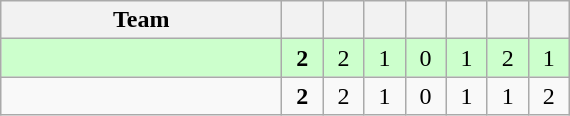<table class="wikitable" style="text-align: center;">
<tr>
<th width=180>Team</th>
<th width=20></th>
<th width=20></th>
<th width=20></th>
<th width=20></th>
<th width=20></th>
<th width=20></th>
<th width=20></th>
</tr>
<tr bgcolor=ccffcc>
<td align=left></td>
<td><strong>2</strong></td>
<td>2</td>
<td>1</td>
<td>0</td>
<td>1</td>
<td>2</td>
<td>1</td>
</tr>
<tr>
<td align=left></td>
<td><strong>2</strong></td>
<td>2</td>
<td>1</td>
<td>0</td>
<td>1</td>
<td>1</td>
<td>2</td>
</tr>
</table>
